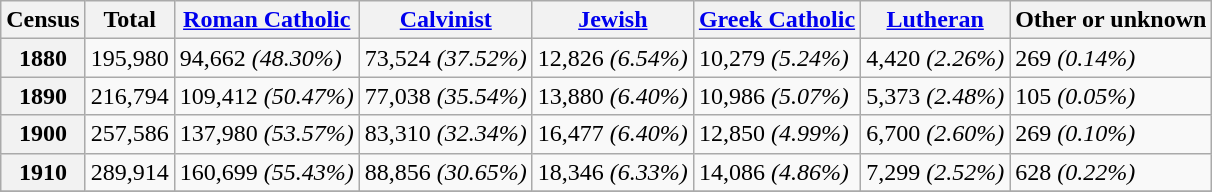<table class="wikitable">
<tr>
<th>Census</th>
<th>Total</th>
<th><a href='#'>Roman Catholic</a></th>
<th><a href='#'>Calvinist</a></th>
<th><a href='#'>Jewish</a></th>
<th><a href='#'>Greek Catholic</a></th>
<th><a href='#'>Lutheran</a></th>
<th>Other or unknown</th>
</tr>
<tr>
<th>1880</th>
<td>195,980</td>
<td>94,662 <em>(48.30%)</em></td>
<td>73,524 <em>(37.52%)</em></td>
<td>12,826 <em>(6.54%)</em></td>
<td>10,279 <em>(5.24%)</em></td>
<td>4,420 <em>(2.26%)</em></td>
<td>269 <em>(0.14%)</em></td>
</tr>
<tr>
<th>1890</th>
<td>216,794</td>
<td>109,412 <em>(50.47%)</em></td>
<td>77,038 <em>(35.54%)</em></td>
<td>13,880 <em>(6.40%)</em></td>
<td>10,986 <em>(5.07%)</em></td>
<td>5,373 <em>(2.48%)</em></td>
<td>105 <em>(0.05%)</em></td>
</tr>
<tr>
<th>1900</th>
<td>257,586</td>
<td>137,980 <em>(53.57%)</em></td>
<td>83,310 <em>(32.34%)</em></td>
<td>16,477 <em>(6.40%)</em></td>
<td>12,850 <em>(4.99%)</em></td>
<td>6,700 <em>(2.60%)</em></td>
<td>269 <em>(0.10%)</em></td>
</tr>
<tr>
<th>1910</th>
<td>289,914</td>
<td>160,699 <em>(55.43%)</em></td>
<td>88,856 <em>(30.65%)</em></td>
<td>18,346 <em>(6.33%)</em></td>
<td>14,086 <em>(4.86%)</em></td>
<td>7,299 <em>(2.52%)</em></td>
<td>628 <em>(0.22%)</em></td>
</tr>
<tr>
</tr>
</table>
